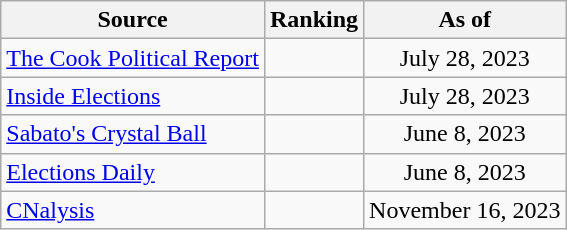<table class="wikitable" style="text-align:center">
<tr>
<th>Source</th>
<th>Ranking</th>
<th>As of</th>
</tr>
<tr>
<td align=left><a href='#'>The Cook Political Report</a></td>
<td></td>
<td>July 28, 2023</td>
</tr>
<tr>
<td align=left><a href='#'>Inside Elections</a></td>
<td></td>
<td>July 28, 2023</td>
</tr>
<tr>
<td align=left><a href='#'>Sabato's Crystal Ball</a></td>
<td></td>
<td>June 8, 2023</td>
</tr>
<tr>
<td align=left><a href='#'>Elections Daily</a></td>
<td></td>
<td>June 8, 2023</td>
</tr>
<tr>
<td align=left><a href='#'>CNalysis</a></td>
<td></td>
<td>November 16, 2023</td>
</tr>
</table>
